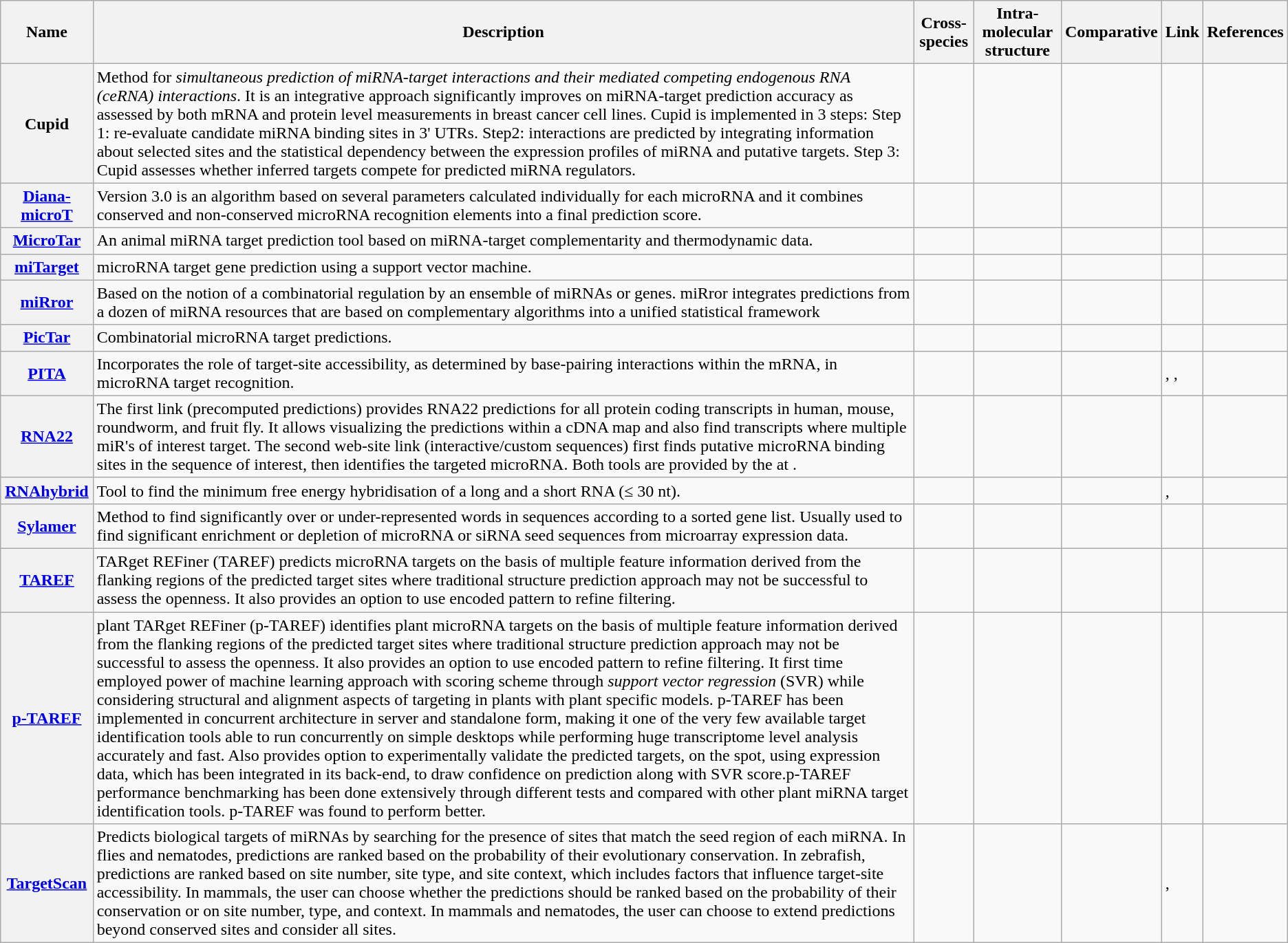<table class="wikitable sortable">
<tr>
<th>Name</th>
<th>Description</th>
<th>Cross-species</th>
<th>Intra-molecular structure</th>
<th>Comparative</th>
<th>Link</th>
<th>References</th>
</tr>
<tr>
<th>Cupid</th>
<td>Method for <em>simultaneous prediction of miRNA-target interactions and their mediated competing endogenous RNA (ceRNA) interactions</em>. It is an integrative approach significantly improves on miRNA-target prediction accuracy as assessed by both mRNA and protein level measurements in breast cancer cell lines. Cupid is implemented in 3 steps: Step 1: re-evaluate candidate miRNA binding sites in 3' UTRs. Step2: interactions are predicted by integrating information about selected sites and the statistical dependency between the expression profiles of miRNA and putative targets. Step 3: Cupid assesses whether inferred targets compete for predicted miRNA regulators.</td>
<td></td>
<td></td>
<td></td>
<td></td>
<td></td>
</tr>
<tr>
<th><a href='#'>Diana-microT</a></th>
<td>Version 3.0 is an algorithm based on several parameters calculated individually for each microRNA and it combines conserved and non-conserved microRNA recognition elements into a final prediction score.</td>
<td></td>
<td></td>
<td></td>
<td></td>
<td></td>
</tr>
<tr>
<th><a href='#'>MicroTar</a></th>
<td>An animal miRNA target prediction tool based on miRNA-target complementarity and thermodynamic data.</td>
<td></td>
<td></td>
<td></td>
<td></td>
<td></td>
</tr>
<tr>
<th><a href='#'>miTarget</a></th>
<td>microRNA target gene prediction using a support vector machine.</td>
<td></td>
<td></td>
<td></td>
<td></td>
<td></td>
</tr>
<tr>
<th><a href='#'>miRror</a></th>
<td>Based on the notion of a combinatorial regulation by an ensemble of miRNAs or genes. miRror integrates predictions from a dozen of miRNA resources that are based on complementary algorithms into a unified statistical framework</td>
<td></td>
<td></td>
<td></td>
<td> </td>
<td></td>
</tr>
<tr>
<th><a href='#'>PicTar</a></th>
<td>Combinatorial microRNA target predictions.</td>
<td></td>
<td></td>
<td></td>
<td></td>
<td></td>
</tr>
<tr>
<th><a href='#'>PITA</a></th>
<td>Incorporates the role of target-site accessibility, as determined by base-pairing interactions within the mRNA, in microRNA target recognition.</td>
<td></td>
<td></td>
<td></td>
<td>, , </td>
<td></td>
</tr>
<tr>
<th><a href='#'>RNA22</a></th>
<td>The first link (precomputed predictions) provides RNA22 predictions for all protein coding transcripts in human, mouse, roundworm, and fruit fly. It allows visualizing the predictions within a cDNA map and also find transcripts where multiple miR's of interest target. The second web-site link (interactive/custom sequences) first finds putative microRNA binding sites in the sequence of interest, then identifies the targeted microRNA. Both tools are provided by the  at .</td>
<td></td>
<td></td>
<td></td>
<td> </td>
<td></td>
</tr>
<tr>
<th><a href='#'>RNAhybrid</a></th>
<td>Tool to find the minimum free energy hybridisation of a long and a short RNA (≤ 30 nt).</td>
<td></td>
<td></td>
<td></td>
<td>, </td>
<td></td>
</tr>
<tr>
<th><a href='#'>Sylamer</a></th>
<td>Method to find significantly over or under-represented words in sequences according to a sorted gene list. Usually used to find significant enrichment or depletion of microRNA or siRNA seed sequences from microarray expression data.</td>
<td></td>
<td></td>
<td></td>
<td> </td>
<td></td>
</tr>
<tr>
<th><a href='#'>TAREF</a></th>
<td>TARget REFiner (TAREF) predicts microRNA targets on the basis of multiple feature information derived from the flanking regions of the predicted target sites where traditional structure prediction approach may not be successful to assess the openness. It also provides an option to use encoded pattern to refine filtering.</td>
<td></td>
<td></td>
<td></td>
<td></td>
<td></td>
</tr>
<tr>
<th><a href='#'>p-TAREF</a></th>
<td>plant TARget REFiner (p-TAREF) identifies plant microRNA targets on the basis of multiple feature information derived from the flanking regions of the predicted target sites where traditional structure prediction approach may not be successful to assess the openness. It also provides an option to use encoded pattern to refine filtering.  It first time employed power of machine learning approach with scoring scheme through <em>support vector regression</em> (SVR) while considering structural and alignment aspects of targeting in plants with plant specific models. p-TAREF has been implemented in concurrent architecture in server and standalone form, making it one of the very few available target identification tools able to run concurrently on simple desktops while performing huge transcriptome level analysis accurately and fast. Also provides option to experimentally validate the predicted targets, on the spot, using expression data, which has been integrated in its back-end, to draw confidence on prediction along with SVR score.p-TAREF performance benchmarking has been done extensively through different tests and compared with other plant miRNA target identification tools. p-TAREF was found to perform better.</td>
<td></td>
<td></td>
<td></td>
<td></td>
<td></td>
</tr>
<tr>
<th><a href='#'>TargetScan</a></th>
<td>Predicts biological targets of miRNAs by searching for the presence of sites that match the seed region of each miRNA. In flies and nematodes, predictions are ranked based on the probability of their evolutionary conservation.  In zebrafish, predictions are ranked based on site number, site type, and site context, which includes factors that influence target-site accessibility.  In mammals, the user can choose whether the predictions should be ranked based on the probability of their conservation or on site number, type, and context.  In mammals and nematodes, the user can choose to extend predictions beyond conserved sites and consider all sites.</td>
<td></td>
<td></td>
<td></td>
<td>, </td>
<td></td>
</tr>
</table>
